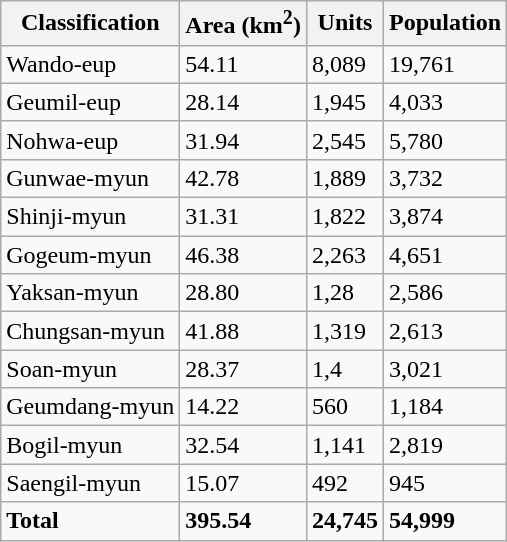<table class="wikitable sortable">
<tr>
<th>Classification</th>
<th>Area (km<sup>2</sup>)</th>
<th>Units</th>
<th>Population</th>
</tr>
<tr>
<td>Wando-eup</td>
<td>54.11</td>
<td>8,089</td>
<td>19,761</td>
</tr>
<tr>
<td>Geumil-eup</td>
<td>28.14</td>
<td>1,945</td>
<td>4,033</td>
</tr>
<tr>
<td>Nohwa-eup</td>
<td>31.94</td>
<td>2,545</td>
<td>5,780</td>
</tr>
<tr>
<td>Gunwae-myun</td>
<td>42.78</td>
<td>1,889</td>
<td>3,732</td>
</tr>
<tr>
<td>Shinji-myun</td>
<td>31.31</td>
<td>1,822</td>
<td>3,874</td>
</tr>
<tr>
<td>Gogeum-myun</td>
<td>46.38</td>
<td>2,263</td>
<td>4,651</td>
</tr>
<tr>
<td>Yaksan-myun</td>
<td>28.80</td>
<td>1,28</td>
<td>2,586</td>
</tr>
<tr>
<td>Chungsan-myun</td>
<td>41.88</td>
<td>1,319</td>
<td>2,613</td>
</tr>
<tr>
<td>Soan-myun</td>
<td>28.37</td>
<td>1,4</td>
<td>3,021</td>
</tr>
<tr>
<td>Geumdang-myun</td>
<td>14.22</td>
<td>560</td>
<td>1,184</td>
</tr>
<tr>
<td>Bogil-myun</td>
<td>32.54</td>
<td>1,141</td>
<td>2,819</td>
</tr>
<tr>
<td>Saengil-myun</td>
<td>15.07</td>
<td>492</td>
<td>945</td>
</tr>
<tr>
<td><strong>Total</strong></td>
<td><strong>395.54</strong></td>
<td><strong>24,745</strong></td>
<td><strong>54,999</strong></td>
</tr>
</table>
